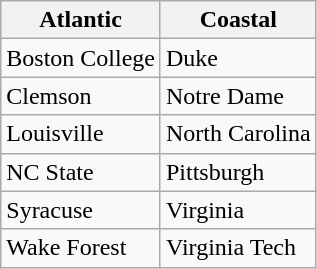<table class="wikitable">
<tr>
<th scope="col">Atlantic</th>
<th scope="col">Coastal</th>
</tr>
<tr>
<td>Boston College</td>
<td>Duke</td>
</tr>
<tr>
<td>Clemson</td>
<td>Notre Dame</td>
</tr>
<tr>
<td>Louisville</td>
<td>North Carolina</td>
</tr>
<tr>
<td>NC State</td>
<td>Pittsburgh</td>
</tr>
<tr>
<td>Syracuse</td>
<td>Virginia</td>
</tr>
<tr>
<td>Wake Forest</td>
<td>Virginia Tech</td>
</tr>
</table>
